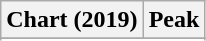<table class="wikitable plainrowheaders">
<tr>
<th scope="col">Chart (2019)</th>
<th scope="col">Peak</th>
</tr>
<tr>
</tr>
<tr>
</tr>
<tr>
</tr>
<tr>
</tr>
<tr>
</tr>
<tr>
</tr>
<tr>
</tr>
</table>
